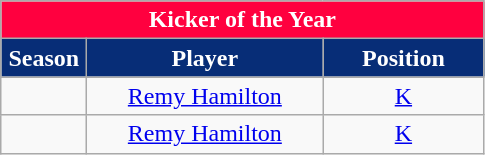<table class="wikitable sortable" style="text-align:center">
<tr>
<td colspan="4" style="background:#FF003F; color:white;"><strong>Kicker of the Year</strong></td>
</tr>
<tr>
<th style="width:50px; background:#072D77; color:white;">Season</th>
<th style="width:150px; background:#072D77; color:white;">Player</th>
<th style="width:100px; background:#072D77; color:white;">Position</th>
</tr>
<tr>
<td></td>
<td><a href='#'>Remy Hamilton</a></td>
<td><a href='#'>K</a></td>
</tr>
<tr>
<td></td>
<td><a href='#'>Remy Hamilton</a></td>
<td><a href='#'>K</a></td>
</tr>
</table>
